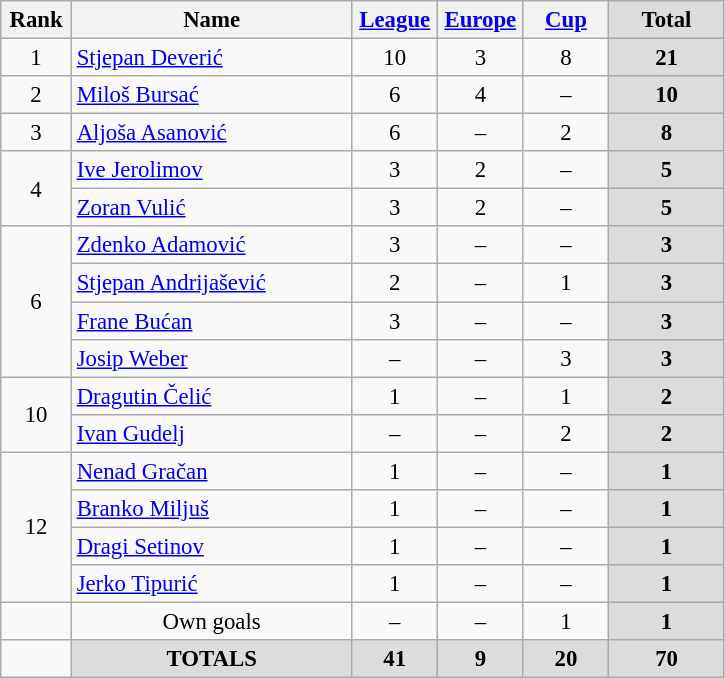<table class="wikitable" style="font-size: 95%; text-align: center;">
<tr>
<th width=40>Rank</th>
<th width=180>Name</th>
<th width=50><a href='#'>League</a></th>
<th width=50><a href='#'>Europe</a></th>
<th width=50><a href='#'>Cup</a></th>
<th width=70 style="background: #DCDCDC">Total</th>
</tr>
<tr>
<td rowspan=1>1</td>
<td style="text-align:left;"> <a href='#'>Stjepan Deverić</a></td>
<td>10</td>
<td>3</td>
<td>8</td>
<th style="background: #DCDCDC">21</th>
</tr>
<tr>
<td rowspan=1>2</td>
<td style="text-align:left;"> <a href='#'>Miloš Bursać</a></td>
<td>6</td>
<td>4</td>
<td>–</td>
<th style="background: #DCDCDC">10</th>
</tr>
<tr>
<td rowspan=1>3</td>
<td style="text-align:left;"> <a href='#'>Aljoša Asanović</a></td>
<td>6</td>
<td>–</td>
<td>2</td>
<th style="background: #DCDCDC">8</th>
</tr>
<tr>
<td rowspan=2>4</td>
<td style="text-align:left;"> <a href='#'>Ive Jerolimov</a></td>
<td>3</td>
<td>2</td>
<td>–</td>
<th style="background: #DCDCDC">5</th>
</tr>
<tr>
<td style="text-align:left;"> <a href='#'>Zoran Vulić</a></td>
<td>3</td>
<td>2</td>
<td>–</td>
<th style="background: #DCDCDC">5</th>
</tr>
<tr>
<td rowspan=4>6</td>
<td style="text-align:left;"> <a href='#'>Zdenko Adamović</a></td>
<td>3</td>
<td>–</td>
<td>–</td>
<th style="background: #DCDCDC">3</th>
</tr>
<tr>
<td style="text-align:left;"> <a href='#'>Stjepan Andrijašević</a></td>
<td>2</td>
<td>–</td>
<td>1</td>
<th style="background: #DCDCDC">3</th>
</tr>
<tr>
<td style="text-align:left;"> <a href='#'>Frane Bućan</a></td>
<td>3</td>
<td>–</td>
<td>–</td>
<th style="background: #DCDCDC">3</th>
</tr>
<tr>
<td style="text-align:left;"> <a href='#'>Josip Weber</a></td>
<td>–</td>
<td>–</td>
<td>3</td>
<th style="background: #DCDCDC">3</th>
</tr>
<tr>
<td rowspan=2>10</td>
<td style="text-align:left;"> <a href='#'>Dragutin Čelić</a></td>
<td>1</td>
<td>–</td>
<td>1</td>
<th style="background: #DCDCDC">2</th>
</tr>
<tr>
<td style="text-align:left;"> <a href='#'>Ivan Gudelj</a></td>
<td>–</td>
<td>–</td>
<td>2</td>
<th style="background: #DCDCDC">2</th>
</tr>
<tr>
<td rowspan=4>12</td>
<td style="text-align:left;"> <a href='#'>Nenad Gračan</a></td>
<td>1</td>
<td>–</td>
<td>–</td>
<th style="background: #DCDCDC">1</th>
</tr>
<tr>
<td style="text-align:left;"> <a href='#'>Branko Miljuš</a></td>
<td>1</td>
<td>–</td>
<td>–</td>
<th style="background: #DCDCDC">1</th>
</tr>
<tr>
<td style="text-align:left;"> <a href='#'>Dragi Setinov</a></td>
<td>1</td>
<td>–</td>
<td>–</td>
<th style="background: #DCDCDC">1</th>
</tr>
<tr>
<td style="text-align:left;"> <a href='#'>Jerko Tipurić</a></td>
<td>1</td>
<td>–</td>
<td>–</td>
<th style="background: #DCDCDC">1</th>
</tr>
<tr>
<td></td>
<td style="text-align:center;">Own goals</td>
<td>–</td>
<td>–</td>
<td>1</td>
<th style="background: #DCDCDC">1</th>
</tr>
<tr>
<td></td>
<th style="background: #DCDCDC">TOTALS</th>
<th style="background: #DCDCDC">41</th>
<th style="background: #DCDCDC">9</th>
<th style="background: #DCDCDC">20</th>
<th style="background: #DCDCDC">70</th>
</tr>
</table>
